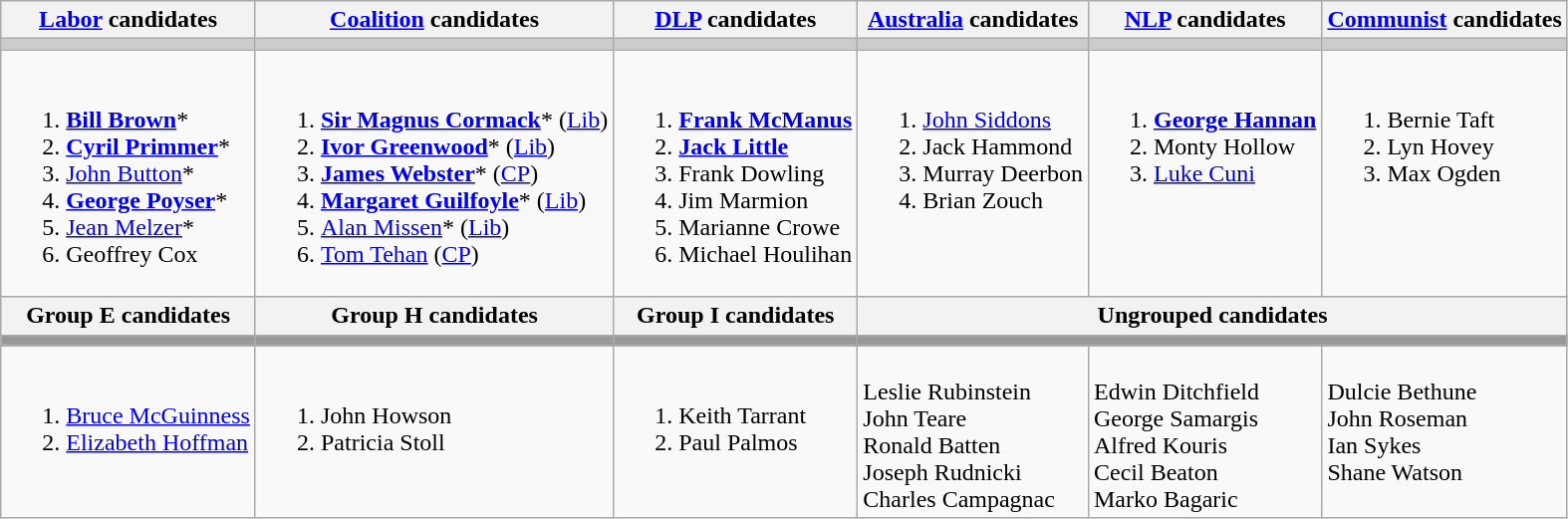<table class="wikitable">
<tr>
<th><a href='#'>Labor</a> candidates</th>
<th><a href='#'>Coalition</a> candidates</th>
<th><a href='#'>DLP</a> candidates</th>
<th><a href='#'>Australia</a> candidates</th>
<th><a href='#'>NLP</a> candidates</th>
<th><a href='#'>Communist</a> candidates</th>
</tr>
<tr bgcolor="#cccccc">
<td></td>
<td></td>
<td></td>
<td></td>
<td></td>
<td></td>
</tr>
<tr>
<td><br><ol><li><strong><a href='#'>Bill Brown</a></strong>*</li><li><strong><a href='#'>Cyril Primmer</a></strong>*</li><li><a href='#'>John Button</a>*</li><li><strong><a href='#'>George Poyser</a></strong>*</li><li><a href='#'>Jean Melzer</a>*</li><li>Geoffrey Cox</li></ol></td>
<td><br><ol><li><strong><a href='#'>Sir Magnus Cormack</a></strong>* (<a href='#'>Lib</a>)</li><li><strong><a href='#'>Ivor Greenwood</a></strong>* (<a href='#'>Lib</a>)</li><li><strong><a href='#'>James Webster</a></strong>* (<a href='#'>CP</a>)</li><li><strong><a href='#'>Margaret Guilfoyle</a></strong>* (<a href='#'>Lib</a>)</li><li><a href='#'>Alan Missen</a>* (<a href='#'>Lib</a>)</li><li><a href='#'>Tom Tehan</a> (<a href='#'>CP</a>)</li></ol></td>
<td valign=top><br><ol><li><strong><a href='#'>Frank McManus</a></strong></li><li><strong><a href='#'>Jack Little</a></strong></li><li>Frank Dowling</li><li>Jim Marmion</li><li>Marianne Crowe</li><li>Michael Houlihan</li></ol></td>
<td valign=top><br><ol><li><a href='#'>John Siddons</a></li><li>Jack Hammond</li><li>Murray Deerbon</li><li>Brian Zouch</li></ol></td>
<td valign=top><br><ol><li><strong><a href='#'>George Hannan</a></strong></li><li>Monty Hollow</li><li><a href='#'>Luke Cuni</a></li></ol></td>
<td valign=top><br><ol><li>Bernie Taft</li><li>Lyn Hovey</li><li>Max Ogden</li></ol></td>
</tr>
<tr bgcolor="#cccccc">
<th>Group E candidates</th>
<th>Group H candidates</th>
<th>Group I candidates</th>
<th colspan="3">Ungrouped candidates</th>
</tr>
<tr bgcolor="#cccccc">
<td bgcolor="#999999"></td>
<td bgcolor="#999999"></td>
<td bgcolor="#999999"></td>
<td colspan="3" bgcolor="#999999"></td>
</tr>
<tr>
<td valign=top><br><ol><li><a href='#'>Bruce McGuinness</a></li><li><a href='#'>Elizabeth Hoffman</a></li></ol></td>
<td valign=top><br><ol><li>John Howson</li><li>Patricia Stoll</li></ol></td>
<td valign=top><br><ol><li>Keith Tarrant</li><li>Paul Palmos</li></ol></td>
<td valign=top><br>Leslie Rubinstein<br>
John Teare<br>
Ronald Batten<br>
Joseph Rudnicki<br>
Charles Campagnac</td>
<td valign=top><br>Edwin Ditchfield<br>
George Samargis<br>
Alfred Kouris<br>
Cecil Beaton<br>
Marko Bagaric</td>
<td valign=top><br>Dulcie Bethune<br>
John Roseman<br>
Ian Sykes<br>
Shane Watson</td>
</tr>
</table>
